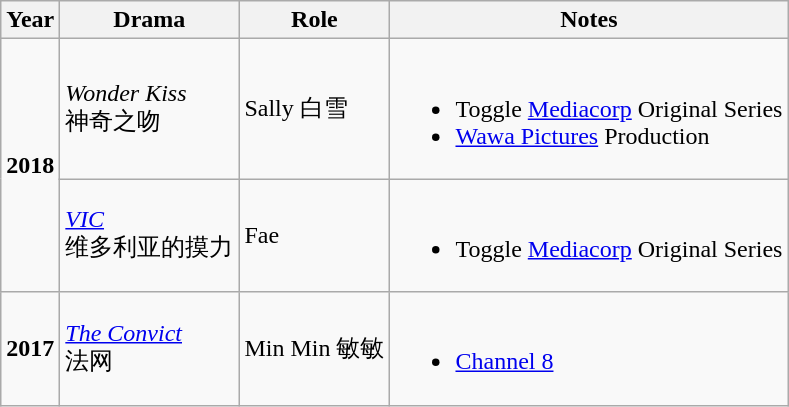<table class="wikitable">
<tr>
<th>Year</th>
<th>Drama</th>
<th>Role</th>
<th>Notes</th>
</tr>
<tr>
<td rowspan="2"><strong>2018</strong></td>
<td><em>Wonder Kiss</em> <br> 神奇之吻</td>
<td>Sally 白雪</td>
<td><br><ul><li>Toggle <a href='#'>Mediacorp</a> Original Series</li><li><a href='#'>Wawa Pictures</a> Production</li></ul></td>
</tr>
<tr>
<td><em><a href='#'>VIC</a></em> <br> 维多利亚的摸力</td>
<td>Fae</td>
<td><br><ul><li>Toggle <a href='#'>Mediacorp</a> Original Series</li></ul></td>
</tr>
<tr>
<td rowspan="2"><strong>2017</strong></td>
<td><em><a href='#'>The Convict</a></em> <br> 法网</td>
<td>Min Min 敏敏</td>
<td><br><ul><li><a href='#'>Channel 8</a></li></ul></td>
</tr>
</table>
